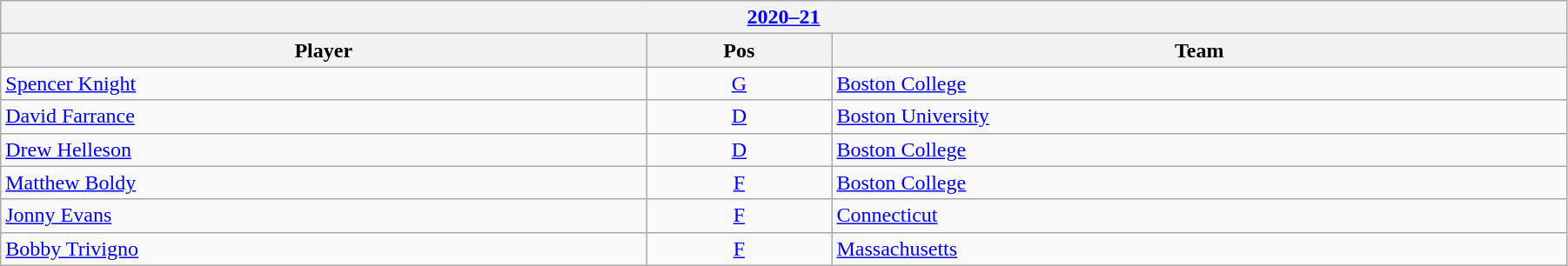<table class="wikitable" width=95%>
<tr>
<th colspan=3><a href='#'>2020–21</a></th>
</tr>
<tr>
<th>Player</th>
<th>Pos</th>
<th>Team</th>
</tr>
<tr>
<td><a href='#'>Spencer Knight</a></td>
<td align=center><a href='#'>G</a></td>
<td><a href='#'>Boston College</a></td>
</tr>
<tr>
<td><a href='#'>David Farrance</a></td>
<td align=center><a href='#'>D</a></td>
<td><a href='#'>Boston University</a></td>
</tr>
<tr>
<td><a href='#'>Drew Helleson</a></td>
<td align=center><a href='#'>D</a></td>
<td><a href='#'>Boston College</a></td>
</tr>
<tr>
<td><a href='#'>Matthew Boldy</a></td>
<td align=center><a href='#'>F</a></td>
<td><a href='#'>Boston College</a></td>
</tr>
<tr>
<td><a href='#'>Jonny Evans</a></td>
<td align=center><a href='#'>F</a></td>
<td><a href='#'>Connecticut</a></td>
</tr>
<tr>
<td><a href='#'>Bobby Trivigno</a></td>
<td align=center><a href='#'>F</a></td>
<td><a href='#'>Massachusetts</a></td>
</tr>
</table>
